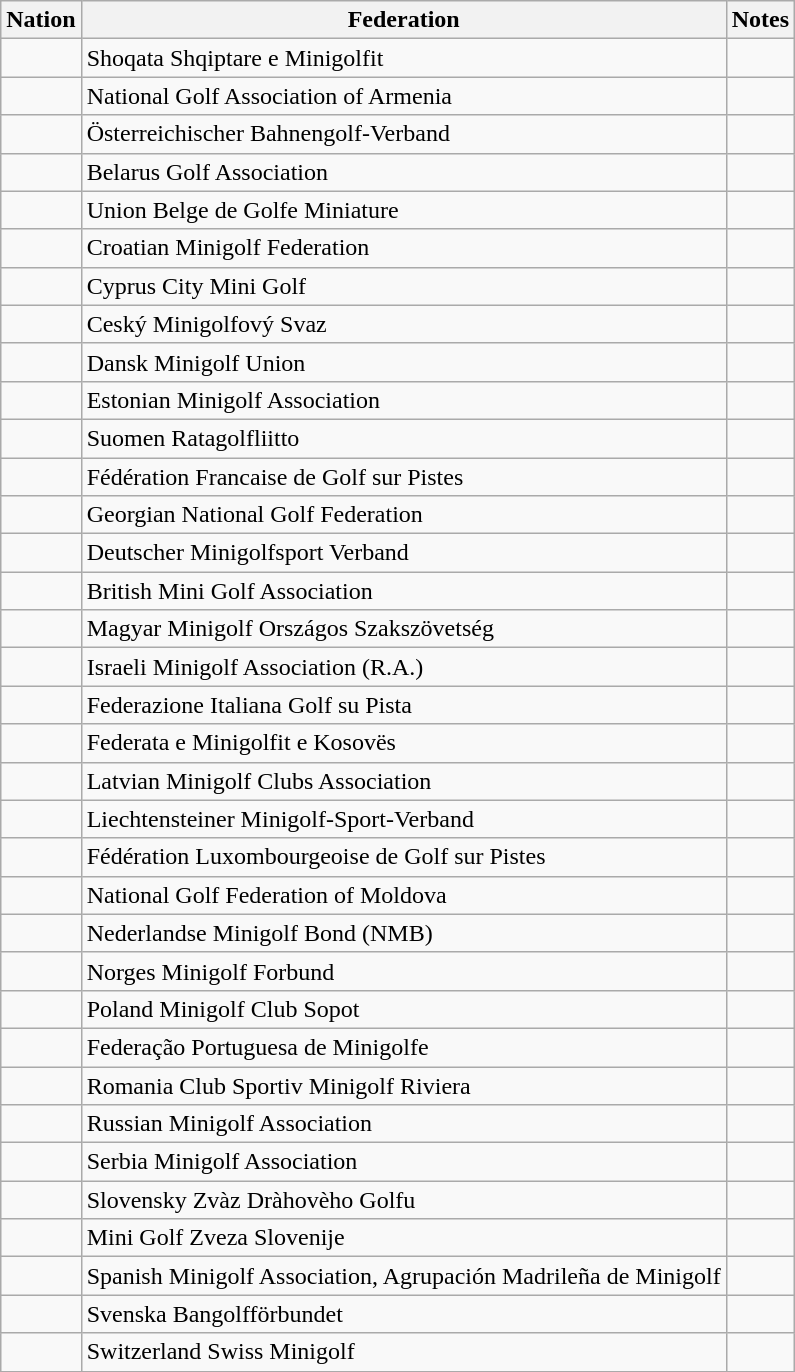<table class="wikitable">
<tr>
<th>Nation</th>
<th>Federation</th>
<th>Notes</th>
</tr>
<tr>
<td></td>
<td>Shoqata Shqiptare e Minigolfit</td>
<td></td>
</tr>
<tr>
<td></td>
<td>National Golf Association of Armenia</td>
<td></td>
</tr>
<tr>
<td></td>
<td>Österreichischer Bahnengolf-Verband</td>
<td></td>
</tr>
<tr>
<td></td>
<td>Belarus Golf Association</td>
<td></td>
</tr>
<tr>
<td></td>
<td>Union Belge de Golfe Miniature</td>
<td></td>
</tr>
<tr>
<td></td>
<td>Croatian Minigolf Federation</td>
<td></td>
</tr>
<tr>
<td></td>
<td>Cyprus City Mini Golf</td>
<td></td>
</tr>
<tr>
<td></td>
<td>Ceský Minigolfový Svaz</td>
<td></td>
</tr>
<tr>
<td></td>
<td>Dansk Minigolf Union</td>
<td></td>
</tr>
<tr>
<td></td>
<td>Estonian Minigolf Association</td>
<td></td>
</tr>
<tr>
<td></td>
<td>Suomen Ratagolfliitto</td>
<td></td>
</tr>
<tr>
<td></td>
<td>Fédération Francaise de Golf sur Pistes</td>
<td></td>
</tr>
<tr>
<td></td>
<td>Georgian National Golf Federation</td>
<td></td>
</tr>
<tr>
<td></td>
<td>Deutscher Minigolfsport Verband</td>
<td></td>
</tr>
<tr>
<td></td>
<td>British Mini Golf Association</td>
<td></td>
</tr>
<tr>
<td></td>
<td>Magyar Minigolf Országos Szakszövetség</td>
<td></td>
</tr>
<tr>
<td></td>
<td>Israeli Minigolf Association (R.A.)</td>
<td></td>
</tr>
<tr>
<td></td>
<td>Federazione Italiana Golf su Pista</td>
<td></td>
</tr>
<tr>
<td></td>
<td>Federata e Minigolfit e Kosovës</td>
<td></td>
</tr>
<tr>
<td></td>
<td>Latvian Minigolf Clubs Association</td>
<td></td>
</tr>
<tr>
<td></td>
<td>Liechtensteiner Minigolf-Sport-Verband</td>
<td></td>
</tr>
<tr>
<td></td>
<td>Fédération Luxombourgeoise de Golf sur Pistes</td>
<td></td>
</tr>
<tr>
<td></td>
<td>National Golf Federation of Moldova</td>
<td></td>
</tr>
<tr>
<td></td>
<td>Nederlandse Minigolf Bond (NMB)</td>
<td></td>
</tr>
<tr>
<td></td>
<td>Norges Minigolf Forbund</td>
<td></td>
</tr>
<tr>
<td></td>
<td>Poland Minigolf Club Sopot</td>
<td></td>
</tr>
<tr>
<td></td>
<td>Federação Portuguesa de Minigolfe</td>
<td></td>
</tr>
<tr>
<td></td>
<td>Romania Club Sportiv Minigolf Riviera</td>
<td></td>
</tr>
<tr>
<td></td>
<td>Russian Minigolf Association</td>
<td></td>
</tr>
<tr>
<td></td>
<td>Serbia Minigolf Association</td>
<td></td>
</tr>
<tr>
<td></td>
<td>Slovensky Zvàz Dràhovèho Golfu</td>
<td></td>
</tr>
<tr>
<td></td>
<td>Mini Golf Zveza Slovenije</td>
<td></td>
</tr>
<tr>
<td></td>
<td>Spanish Minigolf Association, Agrupación Madrileña de Minigolf</td>
<td></td>
</tr>
<tr>
<td></td>
<td>Svenska Bangolfförbundet</td>
<td></td>
</tr>
<tr>
<td></td>
<td>Switzerland Swiss Minigolf</td>
<td></td>
</tr>
<tr>
</tr>
</table>
